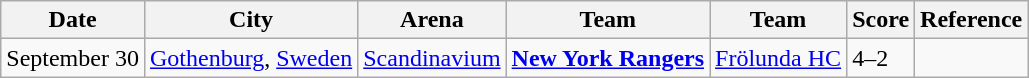<table class="wikitable">
<tr>
<th>Date</th>
<th>City</th>
<th>Arena</th>
<th>Team</th>
<th>Team</th>
<th>Score</th>
<th>Reference</th>
</tr>
<tr>
<td>September 30</td>
<td> <a href='#'>Gothenburg</a>, <a href='#'>Sweden</a></td>
<td><a href='#'>Scandinavium</a></td>
<td><strong><a href='#'>New York Rangers</a></strong></td>
<td><a href='#'>Frölunda HC</a></td>
<td>4–2</td>
<td></td>
</tr>
</table>
